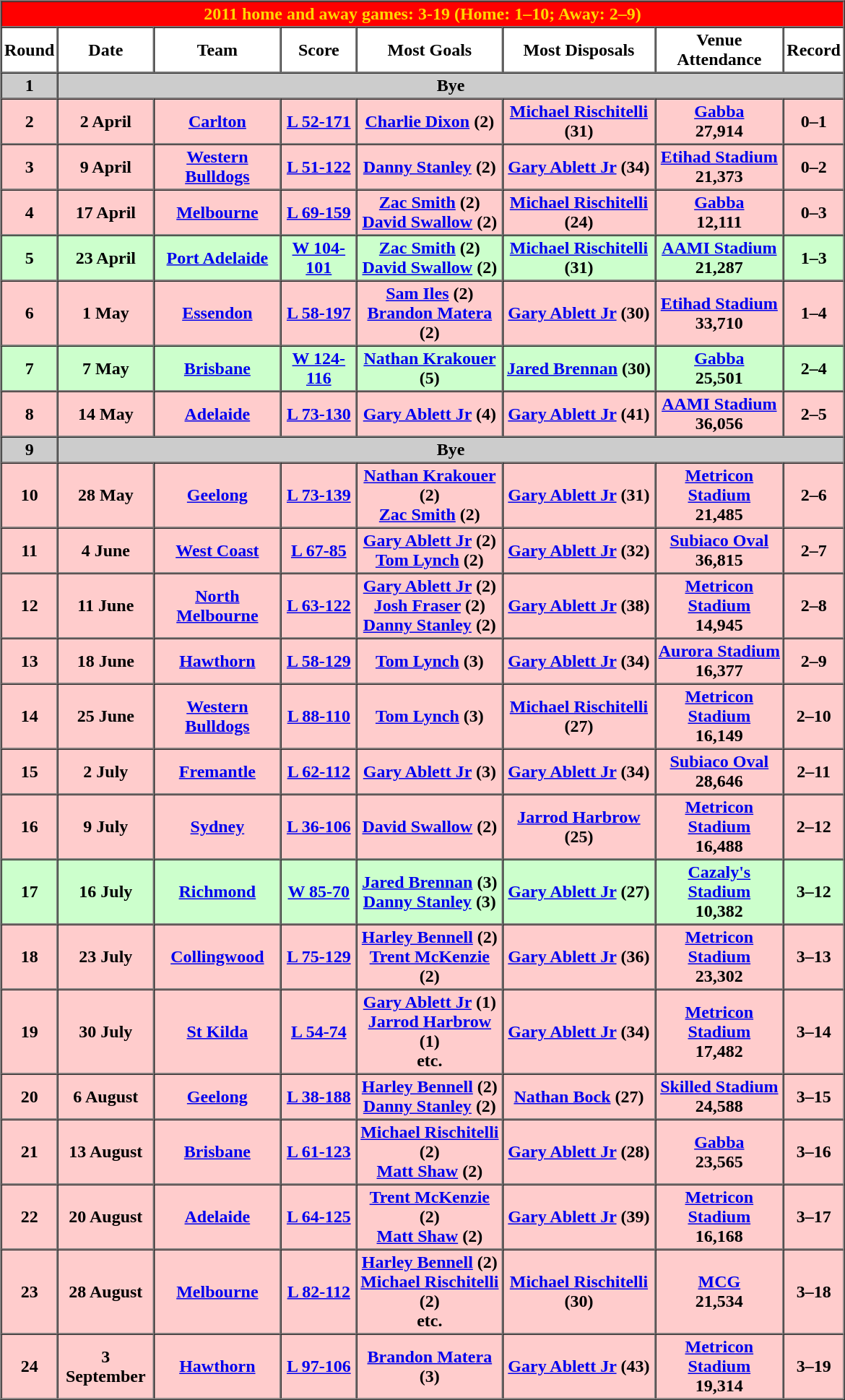<table border="1" cellpadding="2" cellspacing="0" style="width: 780px;" class="collapsible">
<tr style="text-align:center; background:red; color:gold; font-weight:bold">
<th colspan="8">2011 home and away games: 3-19 (Home: 1–10; Away: 2–9)</th>
</tr>
<tr style="background:; text-align:center; font-weight: bold">
<td>Round</td>
<td>Date</td>
<td>Team</td>
<td>Score</td>
<td>Most Goals</td>
<td>Most Disposals</td>
<td>Venue<br>Attendance</td>
<td>Record</td>
</tr>
<tr style="background:#CCCCCC; text-align:center; font-weight: bold">
<td>1</td>
<td colspan="7">Bye</td>
</tr>
<tr style="background:#fcc; text-align:center; font-weight: bold">
<td>2</td>
<td>2 April</td>
<td><a href='#'>Carlton</a></td>
<td><a href='#'>L 52-171</a></td>
<td><a href='#'>Charlie Dixon</a> (2)</td>
<td><a href='#'>Michael Rischitelli</a> (31)</td>
<td><a href='#'>Gabba</a><br>27,914</td>
<td>0–1</td>
</tr>
<tr style="background:#fcc; text-align:center; font-weight: bold">
<td>3</td>
<td>9 April</td>
<td><a href='#'>Western Bulldogs</a></td>
<td><a href='#'>L 51-122</a></td>
<td><a href='#'>Danny Stanley</a> (2)</td>
<td><a href='#'>Gary Ablett Jr</a> (34)</td>
<td><a href='#'>Etihad Stadium</a><br>21,373</td>
<td>0–2</td>
</tr>
<tr style="background:#fcc; text-align:center; font-weight: bold">
<td>4</td>
<td>17 April</td>
<td><a href='#'>Melbourne</a></td>
<td><a href='#'>L 69-159</a></td>
<td><a href='#'>Zac Smith</a> (2)<br><a href='#'>David Swallow</a> (2)</td>
<td><a href='#'>Michael Rischitelli</a> (24)</td>
<td><a href='#'>Gabba</a><br>12,111</td>
<td>0–3</td>
</tr>
<tr style="background:#cfc; text-align:center; font-weight: bold">
<td>5</td>
<td>23 April</td>
<td><a href='#'>Port Adelaide</a></td>
<td><a href='#'>W 104-101</a></td>
<td><a href='#'>Zac Smith</a> (2)<br><a href='#'>David Swallow</a> (2)</td>
<td><a href='#'>Michael Rischitelli</a> (31)</td>
<td><a href='#'>AAMI Stadium</a><br>21,287</td>
<td>1–3</td>
</tr>
<tr style="background:#fcc; text-align:center; font-weight: bold">
<td>6</td>
<td>1 May</td>
<td><a href='#'>Essendon</a></td>
<td><a href='#'>L 58-197</a></td>
<td><a href='#'>Sam Iles</a> (2)<br><a href='#'>Brandon Matera</a> (2)</td>
<td><a href='#'>Gary Ablett Jr</a> (30)</td>
<td><a href='#'>Etihad Stadium</a><br>33,710</td>
<td>1–4</td>
</tr>
<tr style="background:#cfc; text-align:center; font-weight: bold">
<td>7</td>
<td>7 May</td>
<td><a href='#'>Brisbane</a></td>
<td><a href='#'>W 124-116</a></td>
<td><a href='#'>Nathan Krakouer</a> (5)</td>
<td><a href='#'>Jared Brennan</a> (30)</td>
<td><a href='#'>Gabba</a><br>25,501</td>
<td>2–4</td>
</tr>
<tr style="background:#fcc; text-align:center; font-weight: bold">
<td>8</td>
<td>14 May</td>
<td><a href='#'>Adelaide</a></td>
<td><a href='#'>L 73-130</a></td>
<td><a href='#'>Gary Ablett Jr</a> (4)</td>
<td><a href='#'>Gary Ablett Jr</a> (41)</td>
<td><a href='#'>AAMI Stadium</a><br>36,056</td>
<td>2–5</td>
</tr>
<tr style="background:#CCCCCC; text-align:center; font-weight: bold">
<td>9</td>
<td colspan="7">Bye</td>
</tr>
<tr style="background:#fcc; text-align:center; font-weight: bold">
<td>10</td>
<td>28 May</td>
<td><a href='#'>Geelong</a></td>
<td><a href='#'>L 73-139</a></td>
<td><a href='#'>Nathan Krakouer</a> (2)<br><a href='#'>Zac Smith</a> (2)</td>
<td><a href='#'>Gary Ablett Jr</a> (31)</td>
<td><a href='#'>Metricon Stadium</a><br>21,485</td>
<td>2–6</td>
</tr>
<tr style="background:#fcc; text-align:center; font-weight: bold">
<td>11</td>
<td>4 June</td>
<td><a href='#'>West Coast</a></td>
<td><a href='#'>L 67-85</a></td>
<td><a href='#'>Gary Ablett Jr</a> (2)<br><a href='#'>Tom Lynch</a> (2)</td>
<td><a href='#'>Gary Ablett Jr</a> (32)</td>
<td><a href='#'>Subiaco Oval</a><br>36,815</td>
<td>2–7</td>
</tr>
<tr style="background:#fcc; text-align:center; font-weight: bold">
<td>12</td>
<td>11 June</td>
<td><a href='#'>North Melbourne</a></td>
<td><a href='#'>L 63-122</a></td>
<td><a href='#'>Gary Ablett Jr</a> (2)<br><a href='#'>Josh Fraser</a> (2)<br><a href='#'>Danny Stanley</a> (2)</td>
<td><a href='#'>Gary Ablett Jr</a> (38)</td>
<td><a href='#'>Metricon Stadium</a><br>14,945</td>
<td>2–8</td>
</tr>
<tr style="background:#fcc; text-align:center; font-weight: bold">
<td>13</td>
<td>18 June</td>
<td><a href='#'>Hawthorn</a></td>
<td><a href='#'>L 58-129</a></td>
<td><a href='#'>Tom Lynch</a> (3)</td>
<td><a href='#'>Gary Ablett Jr</a> (34)</td>
<td><a href='#'>Aurora Stadium</a><br>16,377</td>
<td>2–9</td>
</tr>
<tr style="background:#fcc; text-align:center; font-weight: bold">
<td>14</td>
<td>25 June</td>
<td><a href='#'>Western Bulldogs</a></td>
<td><a href='#'>L 88-110</a></td>
<td><a href='#'>Tom Lynch</a> (3)</td>
<td><a href='#'>Michael Rischitelli</a> (27)</td>
<td><a href='#'>Metricon Stadium</a><br>16,149</td>
<td>2–10</td>
</tr>
<tr style="background:#fcc; text-align:center; font-weight: bold">
<td>15</td>
<td>2 July</td>
<td><a href='#'>Fremantle</a></td>
<td><a href='#'>L 62-112</a></td>
<td><a href='#'>Gary Ablett Jr</a> (3)</td>
<td><a href='#'>Gary Ablett Jr</a> (34)</td>
<td><a href='#'>Subiaco Oval</a><br>28,646</td>
<td>2–11</td>
</tr>
<tr style="background:#fcc; text-align:center; font-weight: bold">
<td>16</td>
<td>9 July</td>
<td><a href='#'>Sydney</a></td>
<td><a href='#'>L 36-106</a></td>
<td><a href='#'>David Swallow</a> (2)</td>
<td><a href='#'>Jarrod Harbrow</a> (25)</td>
<td><a href='#'>Metricon Stadium</a><br>16,488</td>
<td>2–12</td>
</tr>
<tr style="background:#cfc; text-align:center; font-weight: bold">
<td>17</td>
<td>16 July</td>
<td><a href='#'>Richmond</a></td>
<td><a href='#'>W 85-70</a></td>
<td><a href='#'>Jared Brennan</a> (3)<br><a href='#'>Danny Stanley</a> (3)</td>
<td><a href='#'>Gary Ablett Jr</a> (27)</td>
<td><a href='#'>Cazaly's Stadium</a><br>10,382</td>
<td>3–12</td>
</tr>
<tr style="background:#fcc; text-align:center; font-weight: bold">
<td>18</td>
<td>23 July</td>
<td><a href='#'>Collingwood</a></td>
<td><a href='#'>L 75-129</a></td>
<td><a href='#'>Harley Bennell</a> (2)<br><a href='#'>Trent McKenzie</a> (2)</td>
<td><a href='#'>Gary Ablett Jr</a> (36)</td>
<td><a href='#'>Metricon Stadium</a><br>23,302</td>
<td>3–13</td>
</tr>
<tr style="background:#fcc; text-align:center; font-weight: bold">
<td>19</td>
<td>30 July</td>
<td><a href='#'>St Kilda</a></td>
<td><a href='#'>L 54-74</a></td>
<td><a href='#'>Gary Ablett Jr</a> (1)<br><a href='#'>Jarrod Harbrow</a> (1)<br> etc.</td>
<td><a href='#'>Gary Ablett Jr</a> (34)</td>
<td><a href='#'>Metricon Stadium</a><br>17,482</td>
<td>3–14</td>
</tr>
<tr style="background:#fcc; text-align:center; font-weight: bold">
<td>20</td>
<td>6 August</td>
<td><a href='#'>Geelong</a></td>
<td><a href='#'>L 38-188</a></td>
<td><a href='#'>Harley Bennell</a> (2)<br><a href='#'>Danny Stanley</a> (2)</td>
<td><a href='#'>Nathan Bock</a> (27)</td>
<td><a href='#'>Skilled Stadium</a><br>24,588</td>
<td>3–15</td>
</tr>
<tr style="background:#fcc; text-align:center; font-weight: bold">
<td>21</td>
<td>13 August</td>
<td><a href='#'>Brisbane</a></td>
<td><a href='#'>L 61-123</a></td>
<td><a href='#'>Michael Rischitelli</a> (2)<br><a href='#'>Matt Shaw</a> (2)</td>
<td><a href='#'>Gary Ablett Jr</a> (28)</td>
<td><a href='#'>Gabba</a><br>23,565</td>
<td>3–16</td>
</tr>
<tr style="background:#fcc; text-align:center; font-weight: bold">
<td>22</td>
<td>20 August</td>
<td><a href='#'>Adelaide</a></td>
<td><a href='#'>L 64-125</a></td>
<td><a href='#'>Trent McKenzie</a> (2)<br><a href='#'>Matt Shaw</a> (2)</td>
<td><a href='#'>Gary Ablett Jr</a> (39)</td>
<td><a href='#'>Metricon Stadium</a><br>16,168</td>
<td>3–17</td>
</tr>
<tr style="background:#fcc; text-align:center; font-weight: bold">
<td>23</td>
<td>28 August</td>
<td><a href='#'>Melbourne</a></td>
<td><a href='#'>L 82-112</a></td>
<td><a href='#'>Harley Bennell</a> (2)<br><a href='#'>Michael Rischitelli</a> (2)<br>etc.</td>
<td><a href='#'>Michael Rischitelli</a> (30)</td>
<td><a href='#'>MCG</a><br>21,534</td>
<td>3–18</td>
</tr>
<tr style="background:#fcc; text-align:center; font-weight: bold">
<td>24</td>
<td>3 September</td>
<td><a href='#'>Hawthorn</a></td>
<td><a href='#'>L 97-106</a></td>
<td><a href='#'>Brandon Matera</a> (3)</td>
<td><a href='#'>Gary Ablett Jr</a> (43)</td>
<td><a href='#'>Metricon Stadium</a><br>19,314</td>
<td>3–19</td>
</tr>
</table>
